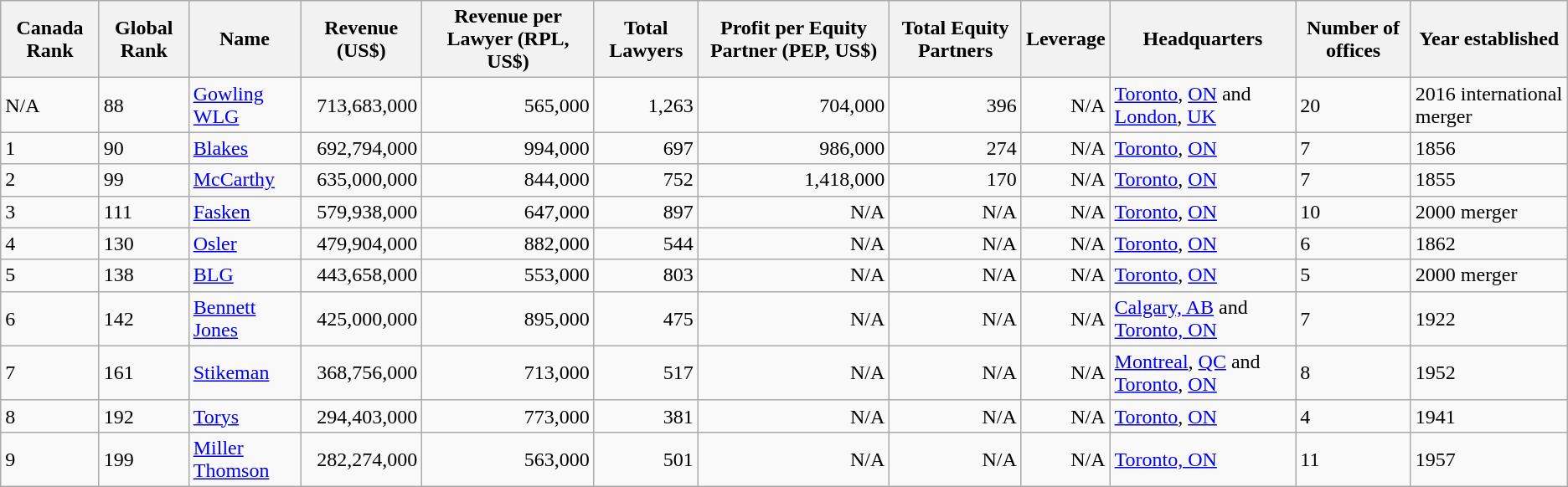<table class="wikitable sortable">
<tr>
<th data-sort-type="number">Canada Rank</th>
<th>Global Rank</th>
<th>Name</th>
<th>Revenue (US$)</th>
<th>Revenue per Lawyer (RPL, US$)</th>
<th>Total Lawyers</th>
<th>Profit per Equity Partner (PEP, US$)</th>
<th>Total Equity Partners</th>
<th>Leverage</th>
<th>Headquarters</th>
<th>Number of offices</th>
<th>Year established</th>
</tr>
<tr>
<td>N/A</td>
<td>88</td>
<td><a href='#'>Gowling WLG</a></td>
<td align="right">713,683,000</td>
<td align="right">565,000</td>
<td align="right">1,263</td>
<td align="right">704,000</td>
<td align="right">396</td>
<td align="right">N/A</td>
<td><a href='#'>Toronto</a>, <a href='#'>ON</a> and <a href='#'>London</a>, <a href='#'>UK</a></td>
<td>20</td>
<td>2016 international merger</td>
</tr>
<tr>
<td>1</td>
<td>90</td>
<td><a href='#'>Blakes</a></td>
<td align="right">692,794,000</td>
<td align="right">994,000</td>
<td align="right">697</td>
<td align="right">986,000</td>
<td align="right">274</td>
<td align="right">N/A</td>
<td><a href='#'>Toronto</a>, <a href='#'>ON</a></td>
<td>7</td>
<td>1856</td>
</tr>
<tr>
<td>2</td>
<td>99</td>
<td><a href='#'>McCarthy</a></td>
<td align="right">635,000,000</td>
<td align="right">844,000</td>
<td align="right">752</td>
<td align="right">1,418,000</td>
<td align="right">170</td>
<td align="right">N/A</td>
<td><a href='#'>Toronto</a>, <a href='#'>ON</a></td>
<td>7</td>
<td>1855</td>
</tr>
<tr>
<td>3</td>
<td>111</td>
<td><a href='#'>Fasken</a></td>
<td align="right">579,938,000</td>
<td align="right">647,000</td>
<td align="right">897</td>
<td align="right">N/A</td>
<td align="right">N/A</td>
<td align="right">N/A</td>
<td><a href='#'>Toronto</a>, <a href='#'>ON</a></td>
<td>10</td>
<td>2000 merger</td>
</tr>
<tr>
<td>4</td>
<td>130</td>
<td><a href='#'>Osler</a></td>
<td align="right">479,904,000</td>
<td align="right">882,000</td>
<td align="right">544</td>
<td align="right">N/A</td>
<td align="right">N/A</td>
<td align="right">N/A</td>
<td><a href='#'>Toronto</a>, <a href='#'>ON</a></td>
<td>6</td>
<td>1862</td>
</tr>
<tr>
<td>5</td>
<td>138</td>
<td><a href='#'>BLG</a></td>
<td align="right">443,658,000</td>
<td align="right">553,000</td>
<td align="right">803</td>
<td align="right">N/A</td>
<td align="right">N/A</td>
<td align="right">N/A</td>
<td><a href='#'>Toronto</a>, <a href='#'>ON</a></td>
<td>5</td>
<td>2000 merger</td>
</tr>
<tr>
<td>6</td>
<td>142</td>
<td><a href='#'>Bennett Jones</a></td>
<td align="right">425,000,000</td>
<td align="right">895,000</td>
<td align="right">475</td>
<td align="right">N/A</td>
<td align="right">N/A</td>
<td align="right">N/A</td>
<td><a href='#'>Calgary, AB</a> and <a href='#'>Toronto, ON</a></td>
<td>7</td>
<td>1922</td>
</tr>
<tr>
<td>7</td>
<td>161</td>
<td><a href='#'>Stikeman</a></td>
<td align="right">368,756,000</td>
<td align="right">713,000</td>
<td align="right">517</td>
<td align="right">N/A</td>
<td align="right">N/A</td>
<td align="right">N/A</td>
<td><a href='#'>Montreal</a>, <a href='#'>QC</a> and <a href='#'>Toronto</a>, <a href='#'>ON</a></td>
<td>8</td>
<td>1952</td>
</tr>
<tr>
<td>8</td>
<td>192</td>
<td><a href='#'>Torys</a></td>
<td align="right">294,403,000</td>
<td align="right">773,000</td>
<td align="right">381</td>
<td align="right">N/A</td>
<td align="right">N/A</td>
<td align="right">N/A</td>
<td><a href='#'>Toronto</a>, <a href='#'>ON</a></td>
<td>4</td>
<td>1941</td>
</tr>
<tr>
<td>9</td>
<td>199</td>
<td><a href='#'>Miller Thomson</a></td>
<td align="right">282,274,000</td>
<td align="right">563,000</td>
<td align="right">501</td>
<td align="right">N/A</td>
<td align="right">N/A</td>
<td align="right">N/A</td>
<td><a href='#'>Toronto, ON</a></td>
<td>11</td>
<td>1957</td>
</tr>
</table>
